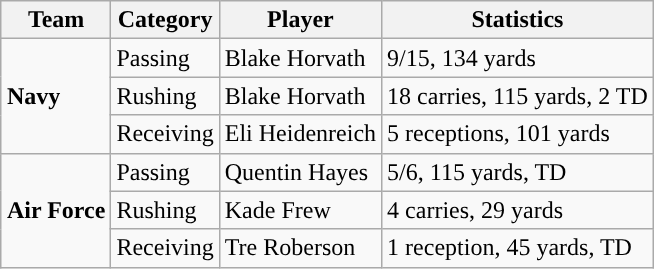<table class="wikitable" style="float: right;">
<tr>
<th>Team</th>
<th>Category</th>
<th>Player</th>
<th>Statistics</th>
</tr>
<tr>
<td rowspan=3><strong>Navy</strong></td>
<td>Passing</td>
<td>Blake Horvath</td>
<td>9/15, 134 yards</td>
</tr>
<tr>
<td>Rushing</td>
<td>Blake Horvath</td>
<td>18 carries, 115 yards, 2 TD</td>
</tr>
<tr>
<td>Receiving</td>
<td>Eli Heidenreich</td>
<td>5 receptions, 101 yards</td>
</tr>
<tr>
<td rowspan=3><strong>Air Force</strong></td>
<td>Passing</td>
<td>Quentin Hayes</td>
<td>5/6, 115 yards, TD</td>
</tr>
<tr>
<td>Rushing</td>
<td>Kade Frew</td>
<td>4 carries, 29 yards</td>
</tr>
<tr>
<td>Receiving</td>
<td>Tre Roberson</td>
<td>1 reception, 45 yards, TD</td>
</tr>
</table>
